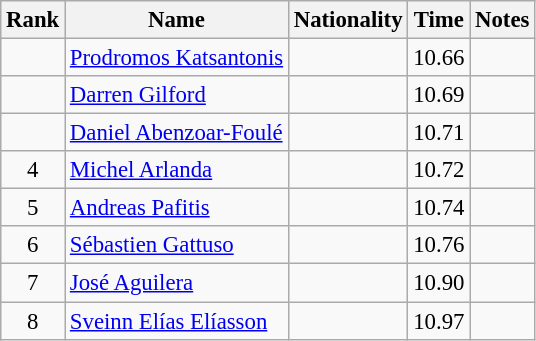<table class="wikitable sortable" style="text-align:center; font-size:95%">
<tr>
<th>Rank</th>
<th>Name</th>
<th>Nationality</th>
<th>Time</th>
<th>Notes</th>
</tr>
<tr>
<td></td>
<td align=left><a href='#'>Prodromos Katsantonis</a></td>
<td align=left></td>
<td>10.66</td>
<td></td>
</tr>
<tr>
<td></td>
<td align=left><a href='#'>Darren Gilford</a></td>
<td align=left></td>
<td>10.69</td>
<td></td>
</tr>
<tr>
<td></td>
<td align=left><a href='#'>Daniel Abenzoar-Foulé</a></td>
<td align=left></td>
<td>10.71</td>
<td></td>
</tr>
<tr>
<td>4</td>
<td align=left><a href='#'>Michel Arlanda</a></td>
<td align=left></td>
<td>10.72</td>
<td></td>
</tr>
<tr>
<td>5</td>
<td align=left><a href='#'>Andreas Pafitis</a></td>
<td align=left></td>
<td>10.74</td>
<td></td>
</tr>
<tr>
<td>6</td>
<td align=left><a href='#'>Sébastien Gattuso</a></td>
<td align=left></td>
<td>10.76</td>
<td></td>
</tr>
<tr>
<td>7</td>
<td align=left><a href='#'>José Aguilera</a></td>
<td align=left></td>
<td>10.90</td>
<td></td>
</tr>
<tr>
<td>8</td>
<td align=left><a href='#'>Sveinn Elías Elíasson</a></td>
<td align=left></td>
<td>10.97</td>
<td></td>
</tr>
</table>
